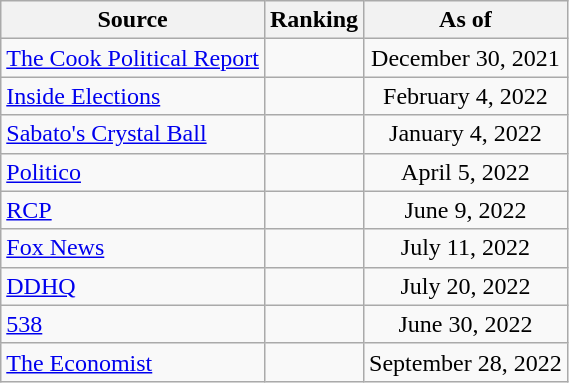<table class="wikitable" style="text-align:center">
<tr>
<th>Source</th>
<th>Ranking</th>
<th>As of</th>
</tr>
<tr>
<td align=left><a href='#'>The Cook Political Report</a></td>
<td></td>
<td>December 30, 2021</td>
</tr>
<tr>
<td align=left><a href='#'>Inside Elections</a></td>
<td></td>
<td>February 4, 2022</td>
</tr>
<tr>
<td align=left><a href='#'>Sabato's Crystal Ball</a></td>
<td></td>
<td>January 4, 2022</td>
</tr>
<tr>
<td align=left><a href='#'>Politico</a></td>
<td></td>
<td>April 5, 2022</td>
</tr>
<tr>
<td align="left"><a href='#'>RCP</a></td>
<td></td>
<td>June 9, 2022</td>
</tr>
<tr>
<td align=left><a href='#'>Fox News</a></td>
<td></td>
<td>July 11, 2022</td>
</tr>
<tr>
<td align="left"><a href='#'>DDHQ</a></td>
<td></td>
<td>July 20, 2022</td>
</tr>
<tr>
<td align="left"><a href='#'>538</a></td>
<td></td>
<td>June 30, 2022</td>
</tr>
<tr>
<td align="left"><a href='#'>The Economist</a></td>
<td></td>
<td>September 28, 2022</td>
</tr>
</table>
